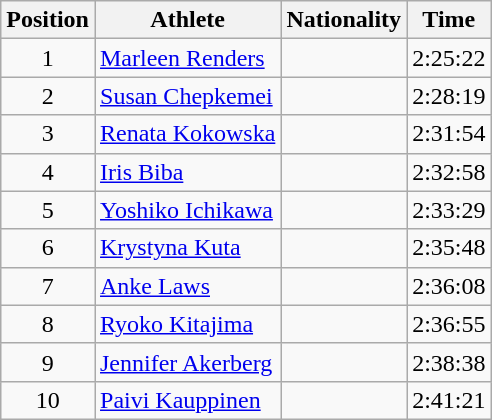<table class="wikitable sortable">
<tr>
<th>Position</th>
<th>Athlete</th>
<th>Nationality</th>
<th>Time</th>
</tr>
<tr>
<td style="text-align:center">1</td>
<td><a href='#'>Marleen Renders</a></td>
<td></td>
<td>2:25:22</td>
</tr>
<tr>
<td style="text-align:center">2</td>
<td><a href='#'>Susan Chepkemei</a></td>
<td></td>
<td>2:28:19</td>
</tr>
<tr>
<td style="text-align:center">3</td>
<td><a href='#'>Renata Kokowska</a></td>
<td></td>
<td>2:31:54</td>
</tr>
<tr>
<td style="text-align:center">4</td>
<td><a href='#'>Iris Biba</a></td>
<td></td>
<td>2:32:58</td>
</tr>
<tr>
<td style="text-align:center">5</td>
<td><a href='#'>Yoshiko Ichikawa</a></td>
<td></td>
<td>2:33:29</td>
</tr>
<tr>
<td style="text-align:center">6</td>
<td><a href='#'>Krystyna Kuta</a></td>
<td></td>
<td>2:35:48</td>
</tr>
<tr>
<td style="text-align:center">7</td>
<td><a href='#'>Anke Laws</a></td>
<td></td>
<td>2:36:08</td>
</tr>
<tr>
<td style="text-align:center">8</td>
<td><a href='#'>Ryoko Kitajima</a></td>
<td></td>
<td>2:36:55</td>
</tr>
<tr>
<td style="text-align:center">9</td>
<td><a href='#'>Jennifer Akerberg</a></td>
<td></td>
<td>2:38:38</td>
</tr>
<tr>
<td style="text-align:center">10</td>
<td><a href='#'>Paivi Kauppinen</a></td>
<td></td>
<td>2:41:21</td>
</tr>
</table>
